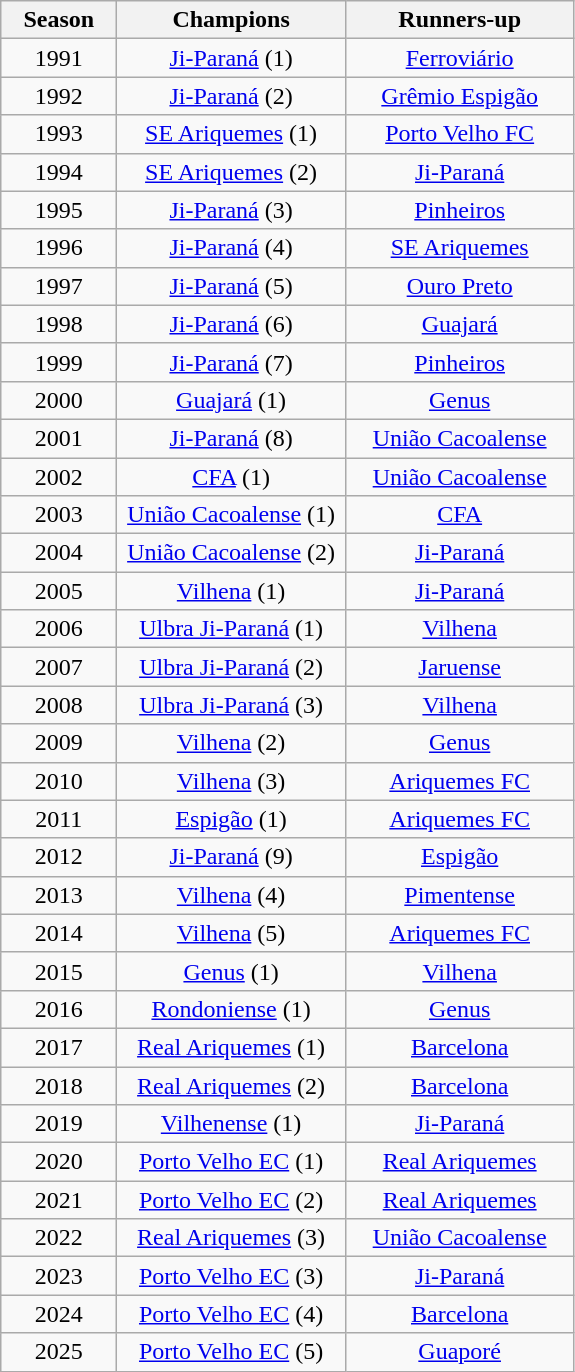<table class="wikitable" style="text-align:center; margin-left:1em;">
<tr>
<th style="width:70px">Season</th>
<th style="width:145px">Champions</th>
<th style="width:145px">Runners-up</th>
</tr>
<tr>
<td>1991</td>
<td><a href='#'>Ji-Paraná</a> (1)</td>
<td><a href='#'>Ferroviário</a></td>
</tr>
<tr>
<td>1992</td>
<td><a href='#'>Ji-Paraná</a> (2)</td>
<td><a href='#'>Grêmio Espigão</a></td>
</tr>
<tr>
<td>1993</td>
<td><a href='#'>SE Ariquemes</a> (1)</td>
<td><a href='#'>Porto Velho FC</a></td>
</tr>
<tr>
<td>1994</td>
<td><a href='#'>SE Ariquemes</a> (2)</td>
<td><a href='#'>Ji-Paraná</a></td>
</tr>
<tr>
<td>1995</td>
<td><a href='#'>Ji-Paraná</a> (3)</td>
<td><a href='#'>Pinheiros</a></td>
</tr>
<tr>
<td>1996</td>
<td><a href='#'>Ji-Paraná</a> (4)</td>
<td><a href='#'>SE Ariquemes</a></td>
</tr>
<tr>
<td>1997</td>
<td><a href='#'>Ji-Paraná</a> (5)</td>
<td><a href='#'>Ouro Preto</a></td>
</tr>
<tr>
<td>1998</td>
<td><a href='#'>Ji-Paraná</a> (6)</td>
<td><a href='#'>Guajará</a></td>
</tr>
<tr>
<td>1999</td>
<td><a href='#'>Ji-Paraná</a> (7)</td>
<td><a href='#'>Pinheiros</a></td>
</tr>
<tr>
<td>2000</td>
<td><a href='#'>Guajará</a> (1)</td>
<td><a href='#'>Genus</a></td>
</tr>
<tr>
<td>2001</td>
<td><a href='#'>Ji-Paraná</a> (8)</td>
<td><a href='#'>União Cacoalense</a></td>
</tr>
<tr>
<td>2002</td>
<td><a href='#'>CFA</a> (1)</td>
<td><a href='#'>União Cacoalense</a></td>
</tr>
<tr>
<td>2003</td>
<td><a href='#'>União Cacoalense</a> (1)</td>
<td><a href='#'>CFA</a></td>
</tr>
<tr>
<td>2004</td>
<td><a href='#'>União Cacoalense</a> (2)</td>
<td><a href='#'>Ji-Paraná</a></td>
</tr>
<tr>
<td>2005</td>
<td><a href='#'>Vilhena</a> (1)</td>
<td><a href='#'>Ji-Paraná</a></td>
</tr>
<tr>
<td>2006</td>
<td><a href='#'>Ulbra Ji-Paraná</a> (1)</td>
<td><a href='#'>Vilhena</a></td>
</tr>
<tr>
<td>2007</td>
<td><a href='#'>Ulbra Ji-Paraná</a> (2)</td>
<td><a href='#'>Jaruense</a></td>
</tr>
<tr>
<td>2008</td>
<td><a href='#'>Ulbra Ji-Paraná</a> (3)</td>
<td><a href='#'>Vilhena</a></td>
</tr>
<tr>
<td>2009</td>
<td><a href='#'>Vilhena</a> (2)</td>
<td><a href='#'>Genus</a></td>
</tr>
<tr>
<td>2010</td>
<td><a href='#'>Vilhena</a> (3)</td>
<td><a href='#'>Ariquemes FC</a></td>
</tr>
<tr>
<td>2011</td>
<td><a href='#'>Espigão</a> (1)</td>
<td><a href='#'>Ariquemes FC</a></td>
</tr>
<tr>
<td>2012</td>
<td><a href='#'>Ji-Paraná</a> (9)</td>
<td><a href='#'>Espigão</a></td>
</tr>
<tr>
<td>2013</td>
<td><a href='#'>Vilhena</a> (4)</td>
<td><a href='#'>Pimentense</a></td>
</tr>
<tr>
<td>2014</td>
<td><a href='#'>Vilhena</a> (5)</td>
<td><a href='#'>Ariquemes FC</a></td>
</tr>
<tr>
<td>2015</td>
<td><a href='#'>Genus</a> (1)</td>
<td><a href='#'>Vilhena</a></td>
</tr>
<tr>
<td>2016</td>
<td><a href='#'>Rondoniense</a> (1)</td>
<td><a href='#'>Genus</a></td>
</tr>
<tr>
<td>2017</td>
<td><a href='#'>Real Ariquemes</a> (1)</td>
<td><a href='#'>Barcelona</a></td>
</tr>
<tr>
<td>2018</td>
<td><a href='#'>Real Ariquemes</a> (2)</td>
<td><a href='#'>Barcelona</a></td>
</tr>
<tr>
<td>2019</td>
<td><a href='#'>Vilhenense</a> (1)</td>
<td><a href='#'>Ji-Paraná</a></td>
</tr>
<tr>
<td>2020</td>
<td><a href='#'>Porto Velho EC</a> (1)</td>
<td><a href='#'>Real Ariquemes</a></td>
</tr>
<tr>
<td>2021</td>
<td><a href='#'>Porto Velho EC</a> (2)</td>
<td><a href='#'>Real Ariquemes</a></td>
</tr>
<tr>
<td>2022</td>
<td><a href='#'>Real Ariquemes</a> (3)</td>
<td><a href='#'>União Cacoalense</a></td>
</tr>
<tr>
<td>2023</td>
<td><a href='#'>Porto Velho EC</a> (3)</td>
<td><a href='#'>Ji-Paraná</a></td>
</tr>
<tr>
<td>2024</td>
<td><a href='#'>Porto Velho EC</a> (4)</td>
<td><a href='#'>Barcelona</a></td>
</tr>
<tr>
<td>2025</td>
<td><a href='#'>Porto Velho EC</a> (5)</td>
<td><a href='#'>Guaporé</a></td>
</tr>
</table>
